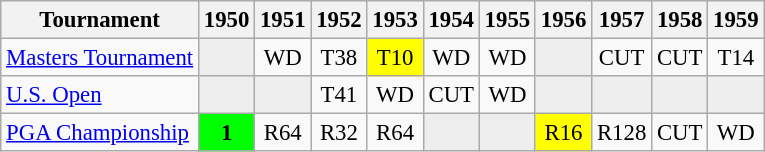<table class="wikitable" style="font-size:95%;text-align:center;">
<tr>
<th>Tournament</th>
<th>1950</th>
<th>1951</th>
<th>1952</th>
<th>1953</th>
<th>1954</th>
<th>1955</th>
<th>1956</th>
<th>1957</th>
<th>1958</th>
<th>1959</th>
</tr>
<tr>
<td align=left><a href='#'>Masters Tournament</a></td>
<td style="background:#eeeeee;"></td>
<td>WD</td>
<td>T38</td>
<td style="background:yellow;">T10</td>
<td>WD</td>
<td>WD</td>
<td style="background:#eeeeee;"></td>
<td>CUT</td>
<td>CUT</td>
<td>T14</td>
</tr>
<tr>
<td align=left><a href='#'>U.S. Open</a></td>
<td style="background:#eeeeee;"></td>
<td style="background:#eeeeee;"></td>
<td>T41</td>
<td>WD</td>
<td>CUT</td>
<td>WD</td>
<td style="background:#eeeeee;"></td>
<td style="background:#eeeeee;"></td>
<td style="background:#eeeeee;"></td>
<td style="background:#eeeeee;"></td>
</tr>
<tr>
<td align=left><a href='#'>PGA Championship</a></td>
<td style="background:lime;"><strong>1</strong></td>
<td>R64</td>
<td>R32</td>
<td>R64</td>
<td style="background:#eeeeee;"></td>
<td style="background:#eeeeee;"></td>
<td style="background:yellow;">R16</td>
<td>R128</td>
<td>CUT</td>
<td>WD</td>
</tr>
</table>
